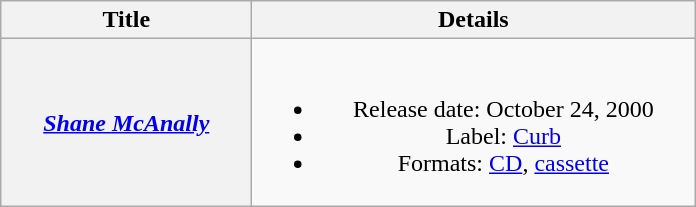<table class="wikitable plainrowheaders" style="text-align:center;">
<tr>
<th style="width:10em;">Title</th>
<th style="width:18em;">Details</th>
</tr>
<tr>
<th scope="row"><em><a href='#'>Shane McAnally</a></em></th>
<td><br><ul><li>Release date: October 24, 2000</li><li>Label: <a href='#'>Curb</a></li><li>Formats: <a href='#'>CD</a>, <a href='#'>cassette</a></li></ul></td>
</tr>
</table>
